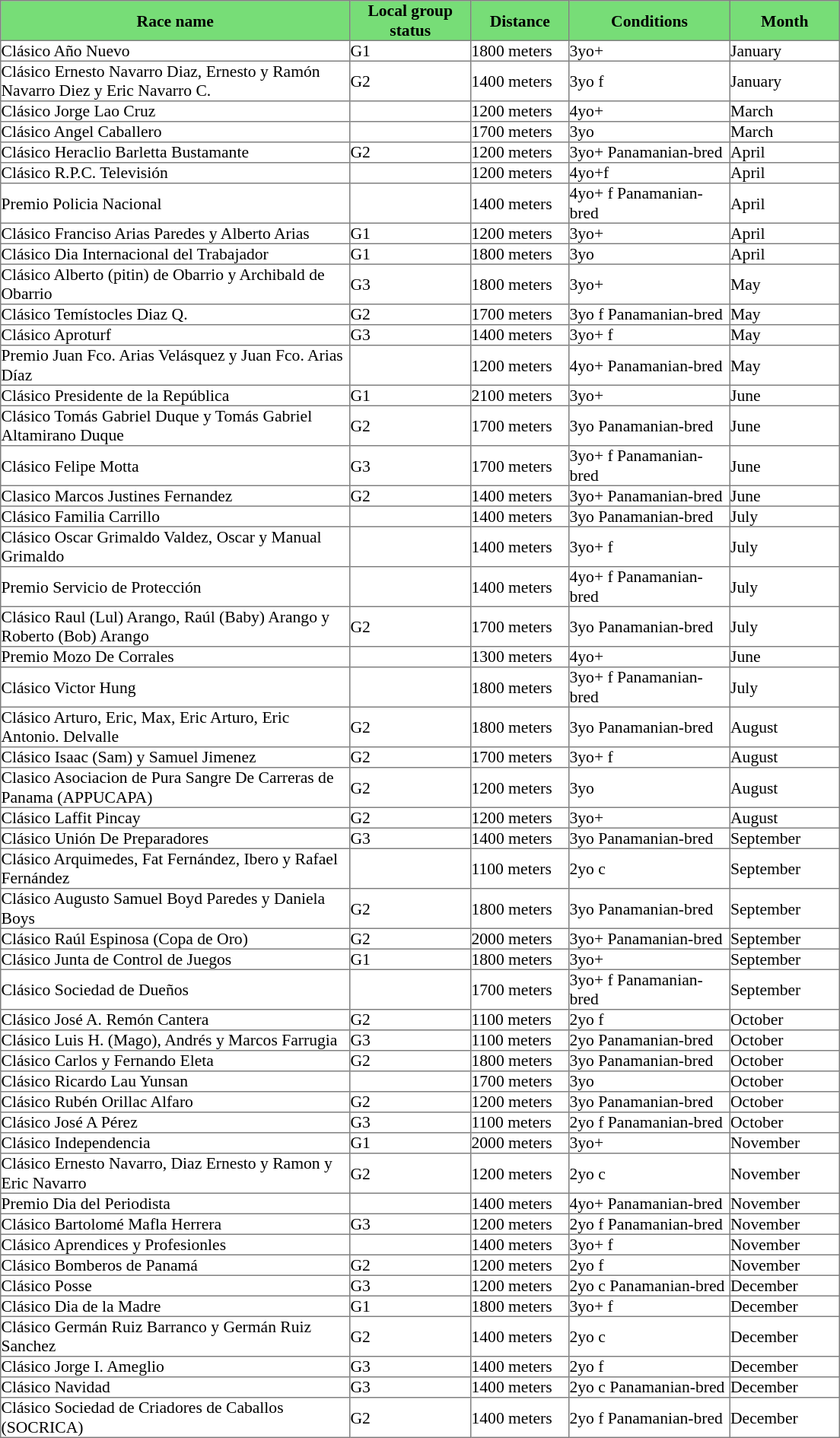<table class = "sortable" | border="1" cellpadding="0" style="border-collapse: collapse; font-size:90%">
<tr bgcolor="#77dd77" align="center">
<th>Race name</th>
<th>Local group status</th>
<th>Distance</th>
<th>Conditions</th>
<th>Month</th>
</tr>
<tr>
<td>Clásico Año Nuevo</td>
<td>G1</td>
<td>1800 meters</td>
<td>3yo+</td>
<td>January</td>
</tr>
<tr>
<td width="305">Clásico Ernesto Navarro Diaz, Ernesto y Ramón Navarro Diez y Eric Navarro  C.</td>
<td width="105">G2</td>
<td width="85">1400 meters</td>
<td width="140">3yo f</td>
<td width="95">January</td>
</tr>
<tr>
<td>Clásico Jorge Lao Cruz</td>
<td></td>
<td>1200 meters</td>
<td>4yo+</td>
<td>March</td>
</tr>
<tr>
<td>Clásico Angel Caballero</td>
<td></td>
<td>1700 meters</td>
<td>3yo</td>
<td>March</td>
</tr>
<tr>
<td>Clásico Heraclio Barletta Bustamante</td>
<td>G2</td>
<td>1200 meters</td>
<td>3yo+ Panamanian-bred</td>
<td>April</td>
</tr>
<tr>
<td>Clásico R.P.C. Televisión</td>
<td></td>
<td>1200 meters</td>
<td>4yo+f</td>
<td>April</td>
</tr>
<tr>
<td>Premio Policia Nacional</td>
<td></td>
<td>1400 meters</td>
<td>4yo+ f Panamanian-bred</td>
<td>April</td>
</tr>
<tr>
<td>Clásico Franciso Arias Paredes y Alberto Arias</td>
<td>G1</td>
<td>1200 meters</td>
<td>3yo+</td>
<td>April</td>
</tr>
<tr>
<td>Clásico Dia Internacional del Trabajador</td>
<td>G1</td>
<td>1800 meters</td>
<td>3yo</td>
<td>April</td>
</tr>
<tr>
<td>Clásico Alberto (pitin) de Obarrio y Archibald de Obarrio</td>
<td>G3</td>
<td>1800 meters</td>
<td>3yo+</td>
<td>May</td>
</tr>
<tr>
<td>Clásico Temístocles Diaz Q.</td>
<td>G2</td>
<td>1700 meters</td>
<td>3yo f Panamanian-bred</td>
<td>May</td>
</tr>
<tr>
<td>Clásico Aproturf</td>
<td>G3</td>
<td>1400 meters</td>
<td>3yo+ f</td>
<td>May</td>
</tr>
<tr>
<td>Premio Juan Fco. Arias Velásquez y Juan Fco. Arias Díaz</td>
<td></td>
<td>1200 meters</td>
<td>4yo+ Panamanian-bred</td>
<td>May</td>
</tr>
<tr>
<td>Clásico Presidente de la República</td>
<td>G1</td>
<td>2100 meters</td>
<td>3yo+</td>
<td>June</td>
</tr>
<tr>
<td>Clásico Tomás Gabriel Duque y Tomás Gabriel Altamirano Duque</td>
<td>G2</td>
<td>1700 meters</td>
<td>3yo Panamanian-bred</td>
<td>June</td>
</tr>
<tr>
<td>Clásico Felipe Motta</td>
<td>G3</td>
<td>1700 meters</td>
<td>3yo+ f Panamanian-bred</td>
<td>June</td>
</tr>
<tr>
<td>Clasico Marcos Justines Fernandez</td>
<td>G2</td>
<td>1400 meters</td>
<td>3yo+ Panamanian-bred</td>
<td>June</td>
</tr>
<tr>
<td>Clásico Familia Carrillo</td>
<td></td>
<td>1400 meters</td>
<td>3yo Panamanian-bred</td>
<td>July</td>
</tr>
<tr>
<td>Clásico Oscar Grimaldo Valdez, Oscar y Manual Grimaldo</td>
<td></td>
<td>1400 meters</td>
<td>3yo+ f</td>
<td>July</td>
</tr>
<tr>
<td>Premio Servicio de Protección</td>
<td></td>
<td>1400 meters</td>
<td>4yo+ f Panamanian-bred</td>
<td>July</td>
</tr>
<tr>
<td>Clásico Raul (Lul) Arango, Raúl (Baby) Arango y Roberto (Bob) Arango</td>
<td>G2</td>
<td>1700 meters</td>
<td>3yo Panamanian-bred</td>
<td>July</td>
</tr>
<tr>
<td>Premio Mozo De Corrales</td>
<td></td>
<td>1300 meters</td>
<td>4yo+</td>
<td>June</td>
</tr>
<tr>
<td>Clásico Victor Hung</td>
<td></td>
<td>1800 meters</td>
<td>3yo+ f Panamanian-bred</td>
<td>July</td>
</tr>
<tr>
<td>Clásico Arturo, Eric, Max, Eric Arturo, Eric Antonio. Delvalle</td>
<td>G2</td>
<td>1800 meters</td>
<td>3yo Panamanian-bred</td>
<td>August</td>
</tr>
<tr>
<td>Clásico Isaac (Sam) y Samuel Jimenez</td>
<td>G2</td>
<td>1700 meters</td>
<td>3yo+ f</td>
<td>August</td>
</tr>
<tr>
<td>Clasico Asociacion de Pura Sangre De Carreras de Panama (APPUCAPA)</td>
<td>G2</td>
<td>1200 meters</td>
<td>3yo</td>
<td>August</td>
</tr>
<tr>
<td>Clásico Laffit Pincay</td>
<td>G2</td>
<td>1200 meters</td>
<td>3yo+</td>
<td>August</td>
</tr>
<tr>
<td>Clásico Unión De Preparadores</td>
<td>G3</td>
<td>1400 meters</td>
<td>3yo Panamanian-bred</td>
<td>September</td>
</tr>
<tr>
<td>Clásico Arquimedes, Fat Fernández, Ibero y Rafael Fernández</td>
<td></td>
<td>1100 meters</td>
<td>2yo c</td>
<td>September</td>
</tr>
<tr>
<td>Clásico Augusto Samuel Boyd Paredes y Daniela Boys</td>
<td>G2</td>
<td>1800 meters</td>
<td>3yo Panamanian-bred</td>
<td>September</td>
</tr>
<tr>
<td>Clásico Raúl Espinosa (Copa de Oro)</td>
<td>G2</td>
<td>2000 meters</td>
<td>3yo+ Panamanian-bred</td>
<td>September</td>
</tr>
<tr>
<td>Clásico Junta de Control de Juegos</td>
<td>G1</td>
<td>1800 meters</td>
<td>3yo+</td>
<td>September</td>
</tr>
<tr>
<td>Clásico Sociedad de Dueños</td>
<td></td>
<td>1700 meters</td>
<td>3yo+ f Panamanian-bred</td>
<td>September</td>
</tr>
<tr>
<td>Clásico José A. Remón Cantera</td>
<td>G2</td>
<td>1100 meters</td>
<td>2yo f</td>
<td>October</td>
</tr>
<tr>
<td>Clásico Luis H. (Mago), Andrés y Marcos Farrugia</td>
<td>G3</td>
<td>1100 meters</td>
<td>2yo Panamanian-bred</td>
<td>October</td>
</tr>
<tr>
<td>Clásico Carlos y Fernando Eleta</td>
<td>G2</td>
<td>1800 meters</td>
<td>3yo Panamanian-bred</td>
<td>October</td>
</tr>
<tr>
<td>Clásico Ricardo Lau Yunsan</td>
<td></td>
<td>1700 meters</td>
<td>3yo</td>
<td>October</td>
</tr>
<tr>
<td>Clásico Rubén Orillac Alfaro</td>
<td>G2</td>
<td>1200 meters</td>
<td>3yo Panamanian-bred</td>
<td>October</td>
</tr>
<tr>
<td>Clásico José A Pérez</td>
<td>G3</td>
<td>1100 meters</td>
<td>2yo f Panamanian-bred</td>
<td>October</td>
</tr>
<tr>
<td>Clásico Independencia</td>
<td>G1</td>
<td>2000 meters</td>
<td>3yo+</td>
<td>November</td>
</tr>
<tr>
<td>Clásico Ernesto Navarro, Diaz Ernesto y Ramon y Eric Navarro</td>
<td>G2</td>
<td>1200 meters</td>
<td>2yo c</td>
<td>November</td>
</tr>
<tr>
<td>Premio Dia del Periodista</td>
<td></td>
<td>1400 meters</td>
<td>4yo+ Panamanian-bred</td>
<td>November</td>
</tr>
<tr>
<td>Clásico Bartolomé Mafla Herrera</td>
<td>G3</td>
<td>1200 meters</td>
<td>2yo f Panamanian-bred</td>
<td>November</td>
</tr>
<tr>
<td>Clásico Aprendices y Profesionles</td>
<td></td>
<td>1400 meters</td>
<td>3yo+ f</td>
<td>November</td>
</tr>
<tr>
<td>Clásico Bomberos de Panamá</td>
<td>G2</td>
<td>1200 meters</td>
<td>2yo f</td>
<td>November</td>
</tr>
<tr>
<td>Clásico Posse</td>
<td>G3</td>
<td>1200 meters</td>
<td>2yo c Panamanian-bred</td>
<td>December</td>
</tr>
<tr>
<td>Clásico Dia de la Madre</td>
<td>G1</td>
<td>1800 meters</td>
<td>3yo+ f</td>
<td>December</td>
</tr>
<tr>
<td>Clásico Germán Ruiz Barranco y Germán Ruiz Sanchez</td>
<td>G2</td>
<td>1400 meters</td>
<td>2yo c</td>
<td>December</td>
</tr>
<tr>
<td>Clásico Jorge I. Ameglio</td>
<td>G3</td>
<td>1400 meters</td>
<td>2yo f</td>
<td>December</td>
</tr>
<tr>
<td>Clásico Navidad</td>
<td>G3</td>
<td>1400 meters</td>
<td>2yo c Panamanian-bred</td>
<td>December</td>
</tr>
<tr>
<td>Clásico Sociedad de Criadores de Caballos (SOCRICA)</td>
<td>G2</td>
<td>1400 meters</td>
<td>2yo f Panamanian-bred</td>
<td>December</td>
</tr>
</table>
